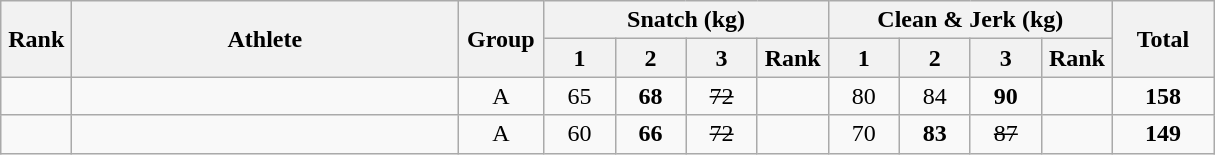<table class = "wikitable" style="text-align:center;">
<tr>
<th rowspan=2 width=40>Rank</th>
<th rowspan=2 width=250>Athlete</th>
<th rowspan=2 width=50>Group</th>
<th colspan=4>Snatch (kg)</th>
<th colspan=4>Clean & Jerk (kg)</th>
<th rowspan=2 width=60>Total</th>
</tr>
<tr>
<th width=40>1</th>
<th width=40>2</th>
<th width=40>3</th>
<th width=40>Rank</th>
<th width=40>1</th>
<th width=40>2</th>
<th width=40>3</th>
<th width=40>Rank</th>
</tr>
<tr>
<td></td>
<td align=left></td>
<td>A</td>
<td>65</td>
<td><strong>68</strong></td>
<td><s>72</s></td>
<td></td>
<td>80</td>
<td>84</td>
<td><strong>90</strong></td>
<td></td>
<td><strong>158</strong></td>
</tr>
<tr>
<td></td>
<td align=left></td>
<td>A</td>
<td>60</td>
<td><strong>66</strong></td>
<td><s>72</s></td>
<td></td>
<td>70</td>
<td><strong>83</strong></td>
<td><s>87</s></td>
<td></td>
<td><strong>149</strong></td>
</tr>
</table>
